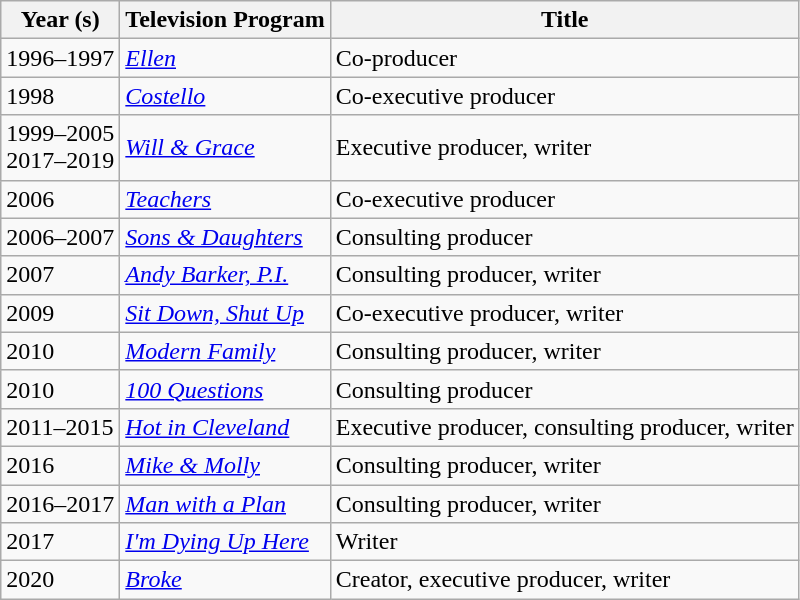<table class="wikitable">
<tr>
<th>Year (s)</th>
<th>Television Program</th>
<th>Title</th>
</tr>
<tr>
<td>1996–1997</td>
<td><em><a href='#'>Ellen</a></em></td>
<td>Co-producer</td>
</tr>
<tr>
<td>1998</td>
<td><em><a href='#'>Costello</a></em></td>
<td>Co-executive producer</td>
</tr>
<tr>
<td>1999–2005<br>2017–2019</td>
<td><em><a href='#'>Will & Grace</a></em></td>
<td>Executive producer, writer</td>
</tr>
<tr>
<td>2006</td>
<td><em><a href='#'>Teachers</a></em></td>
<td>Co-executive producer</td>
</tr>
<tr>
<td>2006–2007</td>
<td><em><a href='#'>Sons & Daughters</a></em></td>
<td>Consulting producer</td>
</tr>
<tr>
<td>2007</td>
<td><em><a href='#'>Andy Barker, P.I.</a></em></td>
<td>Consulting producer, writer</td>
</tr>
<tr>
<td>2009</td>
<td><em><a href='#'>Sit Down, Shut Up</a></em></td>
<td>Co-executive producer, writer</td>
</tr>
<tr>
<td>2010</td>
<td><em><a href='#'>Modern Family</a></em></td>
<td>Consulting producer, writer</td>
</tr>
<tr>
<td>2010</td>
<td><em><a href='#'>100 Questions</a></em></td>
<td>Consulting producer</td>
</tr>
<tr>
<td>2011–2015</td>
<td><em><a href='#'>Hot in Cleveland</a></em></td>
<td>Executive producer, consulting producer, writer</td>
</tr>
<tr>
<td>2016</td>
<td><em><a href='#'>Mike & Molly</a></em></td>
<td>Consulting producer, writer</td>
</tr>
<tr>
<td>2016–2017</td>
<td><em><a href='#'>Man with a Plan</a></em></td>
<td>Consulting producer, writer</td>
</tr>
<tr>
<td>2017</td>
<td><em><a href='#'>I'm Dying Up Here</a></em></td>
<td>Writer</td>
</tr>
<tr>
<td>2020</td>
<td><em><a href='#'>Broke</a></em></td>
<td>Creator, executive producer, writer</td>
</tr>
</table>
